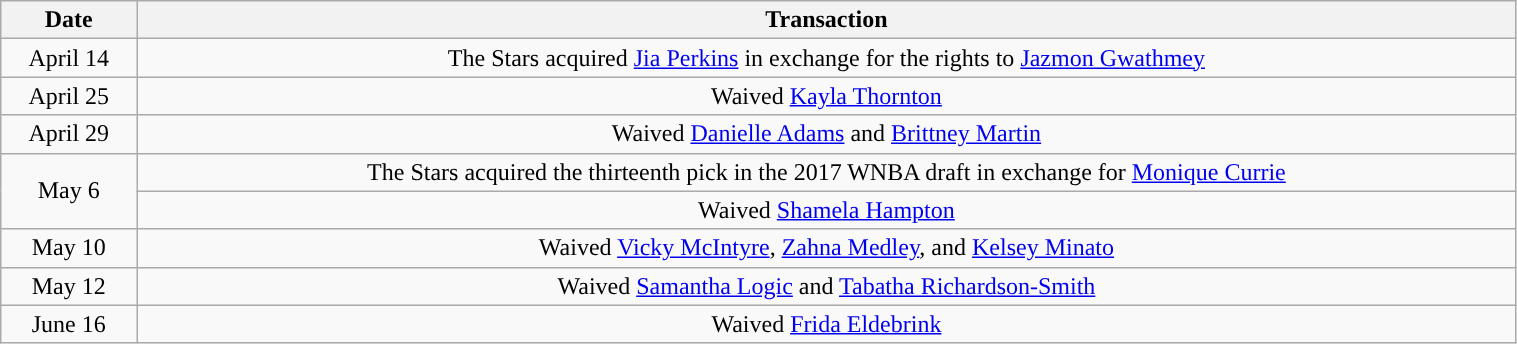<table class="wikitable" style="width:80%; text-align:center;">
<tr>
<th>Date</th>
<th>Transaction</th>
</tr>
<tr>
<td>April 14</td>
<td>The Stars acquired <a href='#'>Jia Perkins</a> in exchange for the rights to <a href='#'>Jazmon Gwathmey</a></td>
</tr>
<tr>
<td>April 25</td>
<td>Waived <a href='#'>Kayla Thornton</a></td>
</tr>
<tr>
<td>April 29</td>
<td>Waived <a href='#'>Danielle Adams</a> and <a href='#'>Brittney Martin</a></td>
</tr>
<tr>
<td rowspan=2>May 6</td>
<td>The Stars acquired the thirteenth pick in the 2017 WNBA draft in exchange for <a href='#'>Monique Currie</a></td>
</tr>
<tr>
<td>Waived <a href='#'>Shamela Hampton</a></td>
</tr>
<tr>
<td>May 10</td>
<td>Waived <a href='#'>Vicky McIntyre</a>, <a href='#'>Zahna Medley</a>, and <a href='#'>Kelsey Minato</a></td>
</tr>
<tr>
<td>May 12</td>
<td>Waived <a href='#'>Samantha Logic</a> and <a href='#'>Tabatha Richardson-Smith</a></td>
</tr>
<tr>
<td>June 16</td>
<td>Waived <a href='#'>Frida Eldebrink</a></td>
</tr>
</table>
